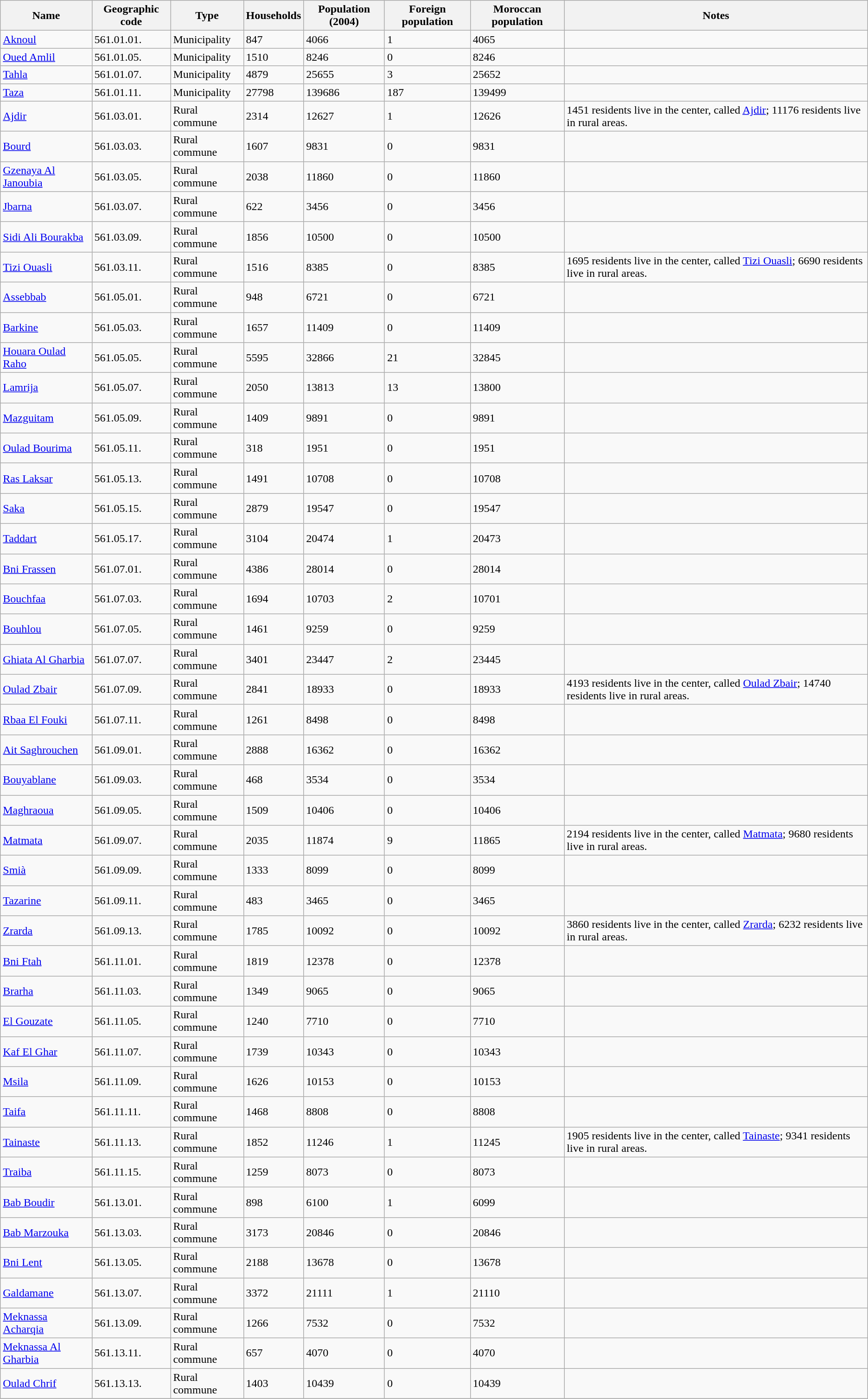<table class="wikitable sortable">
<tr>
<th>Name</th>
<th>Geographic code</th>
<th>Type</th>
<th>Households</th>
<th>Population (2004)</th>
<th>Foreign population</th>
<th>Moroccan population</th>
<th>Notes</th>
</tr>
<tr>
<td><a href='#'>Aknoul</a></td>
<td>561.01.01.</td>
<td>Municipality</td>
<td>847</td>
<td>4066</td>
<td>1</td>
<td>4065</td>
<td></td>
</tr>
<tr>
<td><a href='#'>Oued Amlil</a></td>
<td>561.01.05.</td>
<td>Municipality</td>
<td>1510</td>
<td>8246</td>
<td>0</td>
<td>8246</td>
<td></td>
</tr>
<tr>
<td><a href='#'>Tahla</a></td>
<td>561.01.07.</td>
<td>Municipality</td>
<td>4879</td>
<td>25655</td>
<td>3</td>
<td>25652</td>
<td></td>
</tr>
<tr>
<td><a href='#'>Taza</a></td>
<td>561.01.11.</td>
<td>Municipality</td>
<td>27798</td>
<td>139686</td>
<td>187</td>
<td>139499</td>
<td></td>
</tr>
<tr>
<td><a href='#'>Ajdir</a></td>
<td>561.03.01.</td>
<td>Rural commune</td>
<td>2314</td>
<td>12627</td>
<td>1</td>
<td>12626</td>
<td>1451 residents live in the center, called <a href='#'>Ajdir</a>; 11176 residents live in rural areas.</td>
</tr>
<tr>
<td><a href='#'>Bourd</a></td>
<td>561.03.03.</td>
<td>Rural commune</td>
<td>1607</td>
<td>9831</td>
<td>0</td>
<td>9831</td>
<td></td>
</tr>
<tr>
<td><a href='#'>Gzenaya Al Janoubia</a></td>
<td>561.03.05.</td>
<td>Rural commune</td>
<td>2038</td>
<td>11860</td>
<td>0</td>
<td>11860</td>
<td></td>
</tr>
<tr>
<td><a href='#'>Jbarna</a></td>
<td>561.03.07.</td>
<td>Rural commune</td>
<td>622</td>
<td>3456</td>
<td>0</td>
<td>3456</td>
<td></td>
</tr>
<tr>
<td><a href='#'>Sidi Ali Bourakba</a></td>
<td>561.03.09.</td>
<td>Rural commune</td>
<td>1856</td>
<td>10500</td>
<td>0</td>
<td>10500</td>
<td></td>
</tr>
<tr>
<td><a href='#'>Tizi Ouasli</a></td>
<td>561.03.11.</td>
<td>Rural commune</td>
<td>1516</td>
<td>8385</td>
<td>0</td>
<td>8385</td>
<td>1695 residents live in the center, called <a href='#'>Tizi Ouasli</a>; 6690 residents live in rural areas.</td>
</tr>
<tr>
<td><a href='#'>Assebbab</a></td>
<td>561.05.01.</td>
<td>Rural commune</td>
<td>948</td>
<td>6721</td>
<td>0</td>
<td>6721</td>
<td></td>
</tr>
<tr>
<td><a href='#'>Barkine</a></td>
<td>561.05.03.</td>
<td>Rural commune</td>
<td>1657</td>
<td>11409</td>
<td>0</td>
<td>11409</td>
<td></td>
</tr>
<tr>
<td><a href='#'>Houara Oulad Raho</a></td>
<td>561.05.05.</td>
<td>Rural commune</td>
<td>5595</td>
<td>32866</td>
<td>21</td>
<td>32845</td>
<td></td>
</tr>
<tr>
<td><a href='#'>Lamrija</a></td>
<td>561.05.07.</td>
<td>Rural commune</td>
<td>2050</td>
<td>13813</td>
<td>13</td>
<td>13800</td>
<td></td>
</tr>
<tr>
<td><a href='#'>Mazguitam</a></td>
<td>561.05.09.</td>
<td>Rural commune</td>
<td>1409</td>
<td>9891</td>
<td>0</td>
<td>9891</td>
<td></td>
</tr>
<tr>
<td><a href='#'>Oulad Bourima</a></td>
<td>561.05.11.</td>
<td>Rural commune</td>
<td>318</td>
<td>1951</td>
<td>0</td>
<td>1951</td>
<td></td>
</tr>
<tr>
<td><a href='#'>Ras Laksar</a></td>
<td>561.05.13.</td>
<td>Rural commune</td>
<td>1491</td>
<td>10708</td>
<td>0</td>
<td>10708</td>
<td></td>
</tr>
<tr>
<td><a href='#'>Saka</a></td>
<td>561.05.15.</td>
<td>Rural commune</td>
<td>2879</td>
<td>19547</td>
<td>0</td>
<td>19547</td>
<td></td>
</tr>
<tr>
<td><a href='#'>Taddart</a></td>
<td>561.05.17.</td>
<td>Rural commune</td>
<td>3104</td>
<td>20474</td>
<td>1</td>
<td>20473</td>
<td></td>
</tr>
<tr>
<td><a href='#'>Bni Frassen</a></td>
<td>561.07.01.</td>
<td>Rural commune</td>
<td>4386</td>
<td>28014</td>
<td>0</td>
<td>28014</td>
<td></td>
</tr>
<tr>
<td><a href='#'>Bouchfaa</a></td>
<td>561.07.03.</td>
<td>Rural commune</td>
<td>1694</td>
<td>10703</td>
<td>2</td>
<td>10701</td>
<td></td>
</tr>
<tr>
<td><a href='#'>Bouhlou</a></td>
<td>561.07.05.</td>
<td>Rural commune</td>
<td>1461</td>
<td>9259</td>
<td>0</td>
<td>9259</td>
<td></td>
</tr>
<tr>
<td><a href='#'>Ghiata Al Gharbia</a></td>
<td>561.07.07.</td>
<td>Rural commune</td>
<td>3401</td>
<td>23447</td>
<td>2</td>
<td>23445</td>
<td></td>
</tr>
<tr>
<td><a href='#'>Oulad Zbair</a></td>
<td>561.07.09.</td>
<td>Rural commune</td>
<td>2841</td>
<td>18933</td>
<td>0</td>
<td>18933</td>
<td>4193 residents live in the center, called <a href='#'>Oulad Zbair</a>; 14740 residents live in rural areas.</td>
</tr>
<tr>
<td><a href='#'>Rbaa El Fouki</a></td>
<td>561.07.11.</td>
<td>Rural commune</td>
<td>1261</td>
<td>8498</td>
<td>0</td>
<td>8498</td>
<td></td>
</tr>
<tr>
<td><a href='#'>Ait Saghrouchen</a></td>
<td>561.09.01.</td>
<td>Rural commune</td>
<td>2888</td>
<td>16362</td>
<td>0</td>
<td>16362</td>
<td></td>
</tr>
<tr>
<td><a href='#'>Bouyablane</a></td>
<td>561.09.03.</td>
<td>Rural commune</td>
<td>468</td>
<td>3534</td>
<td>0</td>
<td>3534</td>
<td></td>
</tr>
<tr>
<td><a href='#'>Maghraoua</a></td>
<td>561.09.05.</td>
<td>Rural commune</td>
<td>1509</td>
<td>10406</td>
<td>0</td>
<td>10406</td>
<td></td>
</tr>
<tr>
<td><a href='#'>Matmata</a></td>
<td>561.09.07.</td>
<td>Rural commune</td>
<td>2035</td>
<td>11874</td>
<td>9</td>
<td>11865</td>
<td>2194 residents live in the center, called <a href='#'>Matmata</a>; 9680 residents live in rural areas.</td>
</tr>
<tr>
<td><a href='#'>Smià</a></td>
<td>561.09.09.</td>
<td>Rural commune</td>
<td>1333</td>
<td>8099</td>
<td>0</td>
<td>8099</td>
<td></td>
</tr>
<tr>
<td><a href='#'>Tazarine</a></td>
<td>561.09.11.</td>
<td>Rural commune</td>
<td>483</td>
<td>3465</td>
<td>0</td>
<td>3465</td>
<td></td>
</tr>
<tr>
<td><a href='#'>Zrarda</a></td>
<td>561.09.13.</td>
<td>Rural commune</td>
<td>1785</td>
<td>10092</td>
<td>0</td>
<td>10092</td>
<td>3860 residents live in the center, called <a href='#'>Zrarda</a>; 6232 residents live in rural areas.</td>
</tr>
<tr>
<td><a href='#'>Bni Ftah</a></td>
<td>561.11.01.</td>
<td>Rural commune</td>
<td>1819</td>
<td>12378</td>
<td>0</td>
<td>12378</td>
<td></td>
</tr>
<tr>
<td><a href='#'>Brarha</a></td>
<td>561.11.03.</td>
<td>Rural commune</td>
<td>1349</td>
<td>9065</td>
<td>0</td>
<td>9065</td>
<td></td>
</tr>
<tr>
<td><a href='#'>El Gouzate</a></td>
<td>561.11.05.</td>
<td>Rural commune</td>
<td>1240</td>
<td>7710</td>
<td>0</td>
<td>7710</td>
<td></td>
</tr>
<tr>
<td><a href='#'>Kaf El Ghar</a></td>
<td>561.11.07.</td>
<td>Rural commune</td>
<td>1739</td>
<td>10343</td>
<td>0</td>
<td>10343</td>
<td></td>
</tr>
<tr>
<td><a href='#'>Msila</a></td>
<td>561.11.09.</td>
<td>Rural commune</td>
<td>1626</td>
<td>10153</td>
<td>0</td>
<td>10153</td>
<td></td>
</tr>
<tr>
<td><a href='#'>Taifa</a></td>
<td>561.11.11.</td>
<td>Rural commune</td>
<td>1468</td>
<td>8808</td>
<td>0</td>
<td>8808</td>
<td></td>
</tr>
<tr>
<td><a href='#'>Tainaste</a></td>
<td>561.11.13.</td>
<td>Rural commune</td>
<td>1852</td>
<td>11246</td>
<td>1</td>
<td>11245</td>
<td>1905 residents live in the center, called <a href='#'>Tainaste</a>; 9341 residents live in rural areas.</td>
</tr>
<tr>
<td><a href='#'>Traiba</a></td>
<td>561.11.15.</td>
<td>Rural commune</td>
<td>1259</td>
<td>8073</td>
<td>0</td>
<td>8073</td>
<td></td>
</tr>
<tr>
<td><a href='#'>Bab Boudir</a></td>
<td>561.13.01.</td>
<td>Rural commune</td>
<td>898</td>
<td>6100</td>
<td>1</td>
<td>6099</td>
<td></td>
</tr>
<tr>
<td><a href='#'>Bab Marzouka</a></td>
<td>561.13.03.</td>
<td>Rural commune</td>
<td>3173</td>
<td>20846</td>
<td>0</td>
<td>20846</td>
<td></td>
</tr>
<tr>
<td><a href='#'>Bni Lent</a></td>
<td>561.13.05.</td>
<td>Rural commune</td>
<td>2188</td>
<td>13678</td>
<td>0</td>
<td>13678</td>
<td></td>
</tr>
<tr>
<td><a href='#'>Galdamane</a></td>
<td>561.13.07.</td>
<td>Rural commune</td>
<td>3372</td>
<td>21111</td>
<td>1</td>
<td>21110</td>
<td></td>
</tr>
<tr>
<td><a href='#'>Meknassa Acharqia</a></td>
<td>561.13.09.</td>
<td>Rural commune</td>
<td>1266</td>
<td>7532</td>
<td>0</td>
<td>7532</td>
<td></td>
</tr>
<tr>
<td><a href='#'>Meknassa Al Gharbia</a></td>
<td>561.13.11.</td>
<td>Rural commune</td>
<td>657</td>
<td>4070</td>
<td>0</td>
<td>4070</td>
<td></td>
</tr>
<tr>
<td><a href='#'>Oulad Chrif</a></td>
<td>561.13.13.</td>
<td>Rural commune</td>
<td>1403</td>
<td>10439</td>
<td>0</td>
<td>10439</td>
<td></td>
</tr>
<tr>
</tr>
</table>
